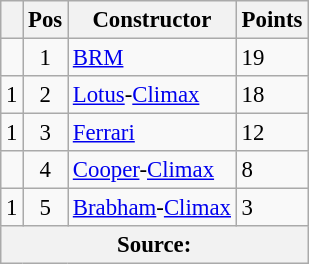<table class="wikitable" style="font-size: 95%;">
<tr>
<th></th>
<th>Pos</th>
<th>Constructor</th>
<th>Points</th>
</tr>
<tr>
<td align="left"></td>
<td align="center">1</td>
<td> <a href='#'>BRM</a></td>
<td align="left">19</td>
</tr>
<tr>
<td align="left"> 1</td>
<td align="center">2</td>
<td> <a href='#'>Lotus</a>-<a href='#'>Climax</a></td>
<td align="left">18</td>
</tr>
<tr>
<td align="left"> 1</td>
<td align="center">3</td>
<td> <a href='#'>Ferrari</a></td>
<td align="left">12</td>
</tr>
<tr>
<td align="left"></td>
<td align="center">4</td>
<td> <a href='#'>Cooper</a>-<a href='#'>Climax</a></td>
<td align="left">8</td>
</tr>
<tr>
<td align="left"> 1</td>
<td align="center">5</td>
<td> <a href='#'>Brabham</a>-<a href='#'>Climax</a></td>
<td align="left">3</td>
</tr>
<tr>
<th colspan=4>Source: </th>
</tr>
</table>
